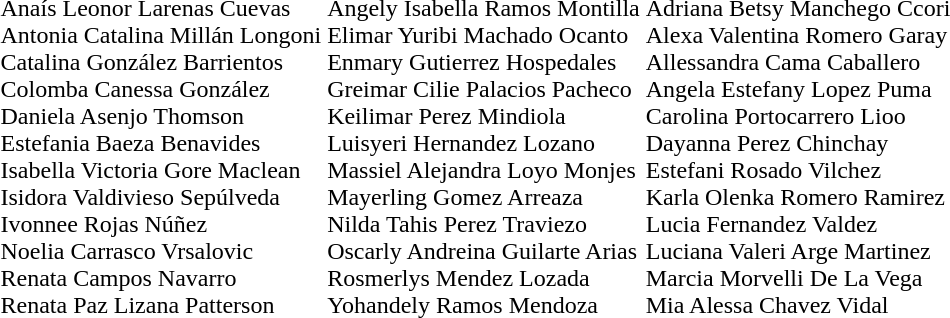<table>
<tr>
<td></td>
<td><br>Anaís Leonor Larenas Cuevas<br>Antonia Catalina Millán Longoni<br>Catalina González Barrientos<br>Colomba Canessa González<br>Daniela Asenjo Thomson<br>Estefania Baeza Benavides<br>Isabella Victoria Gore Maclean<br>Isidora Valdivieso Sepúlveda<br>Ivonnee Rojas Núñez<br>Noelia Carrasco Vrsalovic<br>Renata Campos Navarro<br>Renata Paz Lizana Patterson</td>
<td><br>Angely Isabella Ramos Montilla<br>Elimar Yuribi Machado Ocanto<br>Enmary Gutierrez Hospedales<br>Greimar Cilie Palacios Pacheco<br>Keilimar Perez Mindiola<br>Luisyeri Hernandez Lozano<br>Massiel Alejandra Loyo Monjes<br>Mayerling Gomez Arreaza<br>Nilda Tahis Perez Traviezo<br>Oscarly Andreina Guilarte Arias<br>Rosmerlys Mendez Lozada<br>Yohandely Ramos Mendoza</td>
<td><br>Adriana Betsy Manchego Ccori<br>Alexa Valentina Romero Garay<br>Allessandra Cama Caballero<br>Angela Estefany Lopez Puma<br>Carolina Portocarrero Lioo<br>Dayanna Perez Chinchay<br>Estefani Rosado Vilchez<br>Karla Olenka Romero Ramirez<br>Lucia Fernandez Valdez<br>Luciana Valeri Arge Martinez<br>Marcia Morvelli De La Vega<br>Mia Alessa Chavez Vidal</td>
</tr>
</table>
